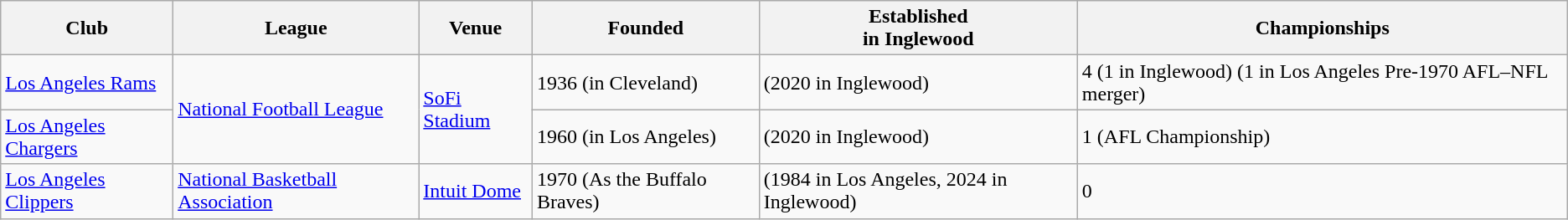<table class="wikitable">
<tr>
<th scope="col">Club</th>
<th scope="col">League</th>
<th scope="col">Venue</th>
<th scope="col">Founded</th>
<th scope="col">Established <br> in Inglewood</th>
<th scope="col">Championships</th>
</tr>
<tr>
<td><a href='#'>Los Angeles Rams</a></td>
<td rowspan="2"><a href='#'>National Football League</a></td>
<td rowspan="2"><a href='#'>SoFi Stadium</a></td>
<td>1936 (in Cleveland)</td>
<td>(2020 in Inglewood)</td>
<td>4 (1 in Inglewood) (1 in Los Angeles Pre-1970 AFL–NFL merger)</td>
</tr>
<tr>
<td><a href='#'>Los Angeles Chargers</a></td>
<td>1960 (in Los Angeles)</td>
<td>(2020 in Inglewood)</td>
<td>1 (AFL Championship)</td>
</tr>
<tr>
<td><a href='#'>Los Angeles Clippers</a></td>
<td><a href='#'>National Basketball Association</a></td>
<td><a href='#'>Intuit Dome</a></td>
<td>1970 (As the Buffalo Braves)</td>
<td>(1984 in Los Angeles, 2024 in Inglewood)</td>
<td>0</td>
</tr>
</table>
